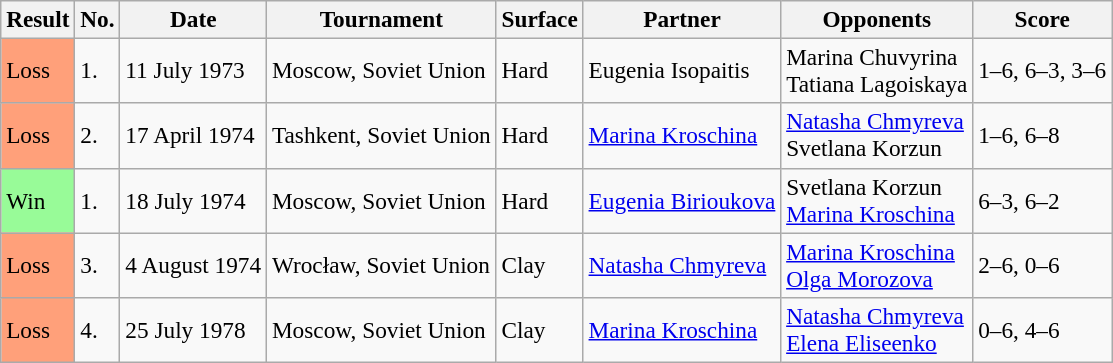<table class="sortable wikitable" style="font-size:97%;">
<tr>
<th>Result</th>
<th>No.</th>
<th>Date</th>
<th>Tournament</th>
<th>Surface</th>
<th>Partner</th>
<th>Opponents</th>
<th>Score</th>
</tr>
<tr>
<td style="background:#ffa07a;">Loss</td>
<td>1.</td>
<td>11 July 1973</td>
<td>Moscow, Soviet Union</td>
<td>Hard</td>
<td> Eugenia Isopaitis</td>
<td> Marina Chuvyrina <br>  Tatiana Lagoiskaya</td>
<td>1–6, 6–3, 3–6</td>
</tr>
<tr>
<td style="background:#ffa07a;">Loss</td>
<td>2.</td>
<td>17 April 1974</td>
<td>Tashkent, Soviet Union</td>
<td>Hard</td>
<td> <a href='#'>Marina Kroschina</a></td>
<td> <a href='#'>Natasha Chmyreva</a> <br>  Svetlana Korzun</td>
<td>1–6, 6–8</td>
</tr>
<tr>
<td style="background:#98fb98;">Win</td>
<td>1.</td>
<td>18 July 1974</td>
<td>Moscow, Soviet Union</td>
<td>Hard</td>
<td> <a href='#'>Eugenia Birioukova</a></td>
<td> Svetlana Korzun <br>  <a href='#'>Marina Kroschina</a></td>
<td>6–3, 6–2</td>
</tr>
<tr>
<td style="background:#ffa07a;">Loss</td>
<td>3.</td>
<td>4 August 1974</td>
<td>Wrocław, Soviet Union</td>
<td>Clay</td>
<td> <a href='#'>Natasha Chmyreva</a></td>
<td> <a href='#'>Marina Kroschina</a> <br> <a href='#'>Olga Morozova</a></td>
<td>2–6, 0–6</td>
</tr>
<tr>
<td style="background:#ffa07a;">Loss</td>
<td>4.</td>
<td>25 July 1978</td>
<td>Moscow, Soviet Union</td>
<td>Clay</td>
<td> <a href='#'>Marina Kroschina</a></td>
<td> <a href='#'>Natasha Chmyreva</a> <br> <a href='#'>Elena Eliseenko</a></td>
<td>0–6, 4–6</td>
</tr>
</table>
